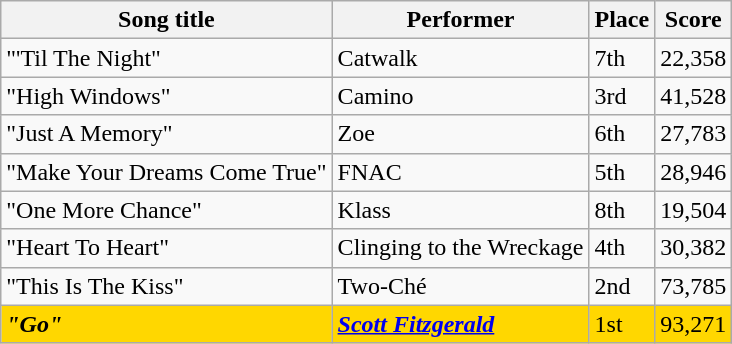<table class="sortable wikitable">
<tr>
<th>Song title</th>
<th>Performer</th>
<th>Place</th>
<th>Score</th>
</tr>
<tr>
<td>"'Til The Night"</td>
<td>Catwalk</td>
<td>7th</td>
<td>22,358</td>
</tr>
<tr>
<td>"High Windows"</td>
<td>Camino</td>
<td>3rd</td>
<td>41,528</td>
</tr>
<tr>
<td>"Just A Memory"</td>
<td>Zoe</td>
<td>6th</td>
<td>27,783</td>
</tr>
<tr>
<td>"Make Your Dreams Come True"</td>
<td>FNAC</td>
<td>5th</td>
<td>28,946</td>
</tr>
<tr>
<td>"One More Chance"</td>
<td>Klass</td>
<td>8th</td>
<td>19,504</td>
</tr>
<tr>
<td>"Heart To Heart"</td>
<td>Clinging to the Wreckage</td>
<td>4th</td>
<td>30,382</td>
</tr>
<tr>
<td>"This Is The Kiss"</td>
<td>Two-Ché</td>
<td>2nd</td>
<td>73,785</td>
</tr>
<tr style="background:gold;">
<td><strong><em>"Go"</em></strong></td>
<td><strong><em><a href='#'>Scott Fitzgerald</a></em></strong></td>
<td>1st</td>
<td>93,271</td>
</tr>
</table>
